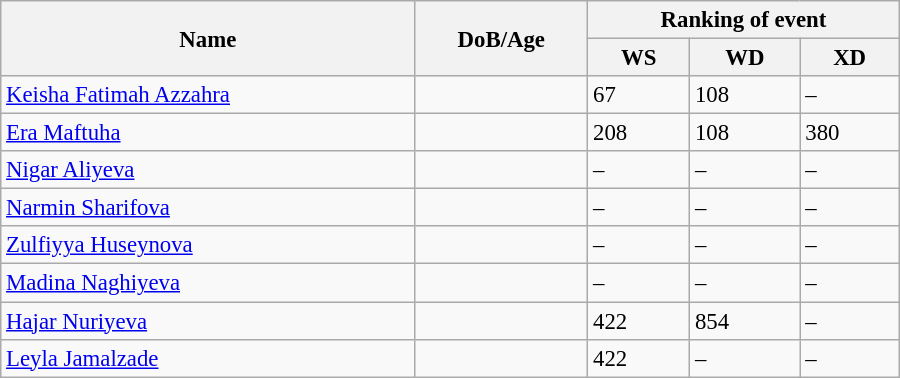<table class="wikitable" style="width:600px; font-size:95%;">
<tr>
<th rowspan="2" align="left">Name</th>
<th rowspan="2" align="left">DoB/Age</th>
<th colspan="3" align="center">Ranking of event</th>
</tr>
<tr>
<th align="center">WS</th>
<th>WD</th>
<th align="center">XD</th>
</tr>
<tr>
<td align="left"><a href='#'>Keisha Fatimah Azzahra</a></td>
<td align="left"></td>
<td>67</td>
<td>108</td>
<td>–</td>
</tr>
<tr>
<td align="left"><a href='#'>Era Maftuha</a></td>
<td align="left"></td>
<td>208</td>
<td>108</td>
<td>380</td>
</tr>
<tr>
<td align="left"><a href='#'>Nigar Aliyeva</a></td>
<td align="left"></td>
<td>–</td>
<td>–</td>
<td>–</td>
</tr>
<tr>
<td align="left"><a href='#'>Narmin Sharifova</a></td>
<td align="left"></td>
<td>–</td>
<td>–</td>
<td>–</td>
</tr>
<tr>
<td><a href='#'>Zulfiyya Huseynova</a></td>
<td></td>
<td>–</td>
<td>–</td>
<td>–</td>
</tr>
<tr>
<td><a href='#'>Madina Naghiyeva</a></td>
<td></td>
<td>–</td>
<td>–</td>
<td>–</td>
</tr>
<tr>
<td><a href='#'>Hajar Nuriyeva</a></td>
<td></td>
<td>422</td>
<td>854</td>
<td>–</td>
</tr>
<tr>
<td><a href='#'>Leyla Jamalzade</a></td>
<td></td>
<td>422</td>
<td>–</td>
<td>–</td>
</tr>
</table>
